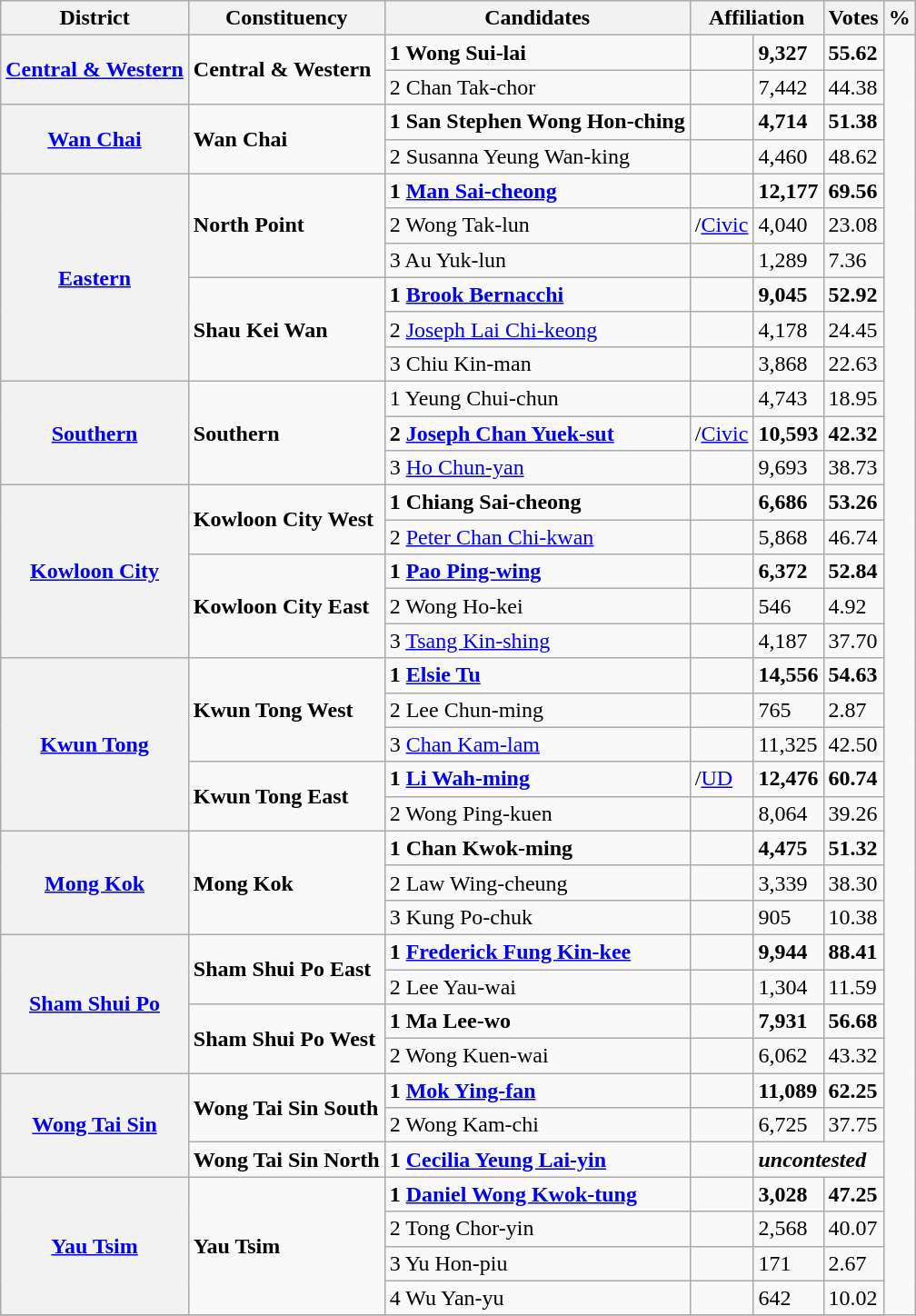<table class="wikitable">
<tr>
<th>District</th>
<th>Constituency</th>
<th>Candidates</th>
<th colspan=2>Affiliation</th>
<th>Votes</th>
<th>%</th>
</tr>
<tr>
<th rowspan=2><a href='#'>Central & Western</a></th>
<td rowspan=2><strong>Central & Western</strong></td>
<td><strong>1 Wong Sui-lai</strong></td>
<td></td>
<td><strong>9,327</strong></td>
<td><strong>55.62</strong></td>
</tr>
<tr>
<td>2 Chan Tak-chor</td>
<td></td>
<td>7,442</td>
<td>44.38</td>
</tr>
<tr>
<th rowspan=2><a href='#'>Wan Chai</a></th>
<td rowspan=2><strong>Wan Chai</strong></td>
<td><strong>1 San Stephen Wong Hon-ching</strong></td>
<td></td>
<td><strong>4,714</strong></td>
<td><strong>51.38</strong></td>
</tr>
<tr>
<td>2 Susanna Yeung Wan-king</td>
<td></td>
<td>4,460</td>
<td>48.62</td>
</tr>
<tr>
<th rowspan=6><a href='#'>Eastern</a></th>
<td rowspan=3><strong>North Point</strong></td>
<td><strong>1 <a href='#'>Man Sai-cheong</a></strong></td>
<td></td>
<td><strong>12,177</strong></td>
<td><strong>69.56</strong></td>
</tr>
<tr>
<td>2 Wong Tak-lun</td>
<td>/<a href='#'>Civic</a></td>
<td>4,040</td>
<td>23.08</td>
</tr>
<tr>
<td>3 Au Yuk-lun</td>
<td></td>
<td>1,289</td>
<td>7.36</td>
</tr>
<tr>
<td rowspan=3><strong>Shau Kei Wan</strong></td>
<td><strong>1 <a href='#'>Brook Bernacchi</a></strong></td>
<td></td>
<td><strong>9,045</strong></td>
<td><strong>52.92</strong></td>
</tr>
<tr>
<td>2 <a href='#'>Joseph Lai Chi-keong</a></td>
<td></td>
<td>4,178</td>
<td>24.45</td>
</tr>
<tr>
<td>3 Chiu Kin-man</td>
<td></td>
<td>3,868</td>
<td>22.63</td>
</tr>
<tr>
<th rowspan=3><a href='#'>Southern</a></th>
<td rowspan=3><strong>Southern</strong></td>
<td>1 Yeung Chui-chun</td>
<td></td>
<td>4,743</td>
<td>18.95</td>
</tr>
<tr>
<td><strong>2 <a href='#'>Joseph Chan Yuek-sut</a></strong></td>
<td>/<a href='#'>Civic</a></td>
<td><strong>10,593</strong></td>
<td><strong>42.32</strong></td>
</tr>
<tr>
<td>3 <a href='#'>Ho Chun-yan</a></td>
<td></td>
<td>9,693</td>
<td>38.73</td>
</tr>
<tr>
<th rowspan=5><a href='#'>Kowloon City</a></th>
<td rowspan=2><strong>Kowloon City West</strong></td>
<td><strong>1 Chiang Sai-cheong</strong></td>
<td></td>
<td><strong>6,686</strong></td>
<td><strong>53.26</strong></td>
</tr>
<tr>
<td>2 <a href='#'>Peter Chan Chi-kwan</a></td>
<td></td>
<td>5,868</td>
<td>46.74</td>
</tr>
<tr>
<td rowspan=3><strong>Kowloon City East</strong></td>
<td><strong>1 <a href='#'>Pao Ping-wing</a></strong></td>
<td></td>
<td><strong>6,372</strong></td>
<td><strong>52.84</strong></td>
</tr>
<tr>
<td>2 Wong Ho-kei</td>
<td></td>
<td>546</td>
<td>4.92</td>
</tr>
<tr>
<td>3 <a href='#'>Tsang Kin-shing</a></td>
<td></td>
<td>4,187</td>
<td>37.70</td>
</tr>
<tr>
<th rowspan=5><a href='#'>Kwun Tong</a></th>
<td rowspan=3><strong>Kwun Tong West</strong></td>
<td><strong>1 <a href='#'>Elsie Tu</a></strong></td>
<td></td>
<td><strong>14,556</strong></td>
<td><strong>54.63</strong></td>
</tr>
<tr>
<td>2 Lee Chun-ming</td>
<td></td>
<td>765</td>
<td>2.87</td>
</tr>
<tr>
<td>3 <a href='#'>Chan Kam-lam</a></td>
<td></td>
<td>11,325</td>
<td>42.50</td>
</tr>
<tr>
<td rowspan=2><strong>Kwun Tong East</strong></td>
<td><strong>1 <a href='#'>Li Wah-ming</a></strong></td>
<td>/<a href='#'>UD</a></td>
<td><strong>12,476</strong></td>
<td><strong>60.74</strong></td>
</tr>
<tr>
<td>2 Wong Ping-kuen</td>
<td></td>
<td>8,064</td>
<td>39.26</td>
</tr>
<tr>
<th rowspan=3><a href='#'>Mong Kok</a></th>
<td rowspan=3><strong>Mong Kok</strong></td>
<td><strong>1 Chan Kwok-ming</strong></td>
<td></td>
<td><strong>4,475</strong></td>
<td><strong>51.32</strong></td>
</tr>
<tr>
<td>2 Law Wing-cheung</td>
<td></td>
<td>3,339</td>
<td>38.30</td>
</tr>
<tr>
<td>3 Kung Po-chuk</td>
<td></td>
<td>905</td>
<td>10.38</td>
</tr>
<tr>
<th rowspan=4><a href='#'>Sham Shui Po</a></th>
<td rowspan=2><strong>Sham Shui Po East</strong></td>
<td><strong>1 <a href='#'>Frederick Fung Kin-kee</a></strong></td>
<td></td>
<td><strong>9,944</strong></td>
<td><strong>88.41</strong></td>
</tr>
<tr>
<td>2 Lee Yau-wai</td>
<td></td>
<td>1,304</td>
<td>11.59</td>
</tr>
<tr>
<td rowspan=2><strong>Sham Shui Po West</strong></td>
<td><strong>1 Ma Lee-wo</strong></td>
<td></td>
<td><strong>7,931</strong></td>
<td><strong>56.68</strong></td>
</tr>
<tr>
<td>2 Wong Kuen-wai</td>
<td></td>
<td>6,062</td>
<td>43.32</td>
</tr>
<tr>
<th rowspan=3><a href='#'>Wong Tai Sin</a></th>
<td rowspan=2><strong>Wong Tai Sin South</strong></td>
<td><strong>1 <a href='#'>Mok Ying-fan</a></strong></td>
<td></td>
<td><strong>11,089</strong></td>
<td><strong>62.25</strong></td>
</tr>
<tr>
<td>2 Wong Kam-chi</td>
<td></td>
<td>6,725</td>
<td>37.75</td>
</tr>
<tr>
<td><strong>Wong Tai Sin North</strong></td>
<td><strong>1 <a href='#'>Cecilia Yeung Lai-yin</a></strong></td>
<td></td>
<td colspan=2><strong><em>uncontested</em></strong></td>
</tr>
<tr>
<th rowspan=4><a href='#'>Yau Tsim</a></th>
<td rowspan=4><strong>Yau Tsim</strong></td>
<td><strong>1 <a href='#'>Daniel Wong Kwok-tung</a></strong></td>
<td></td>
<td><strong>3,028</strong></td>
<td><strong>47.25</strong></td>
</tr>
<tr>
<td>2 Tong Chor-yin</td>
<td></td>
<td>2,568</td>
<td>40.07</td>
</tr>
<tr>
<td>3 Yu Hon-piu</td>
<td></td>
<td>171</td>
<td>2.67</td>
</tr>
<tr>
<td>4 Wu Yan-yu</td>
<td></td>
<td>642</td>
<td>10.02</td>
</tr>
<tr>
</tr>
</table>
